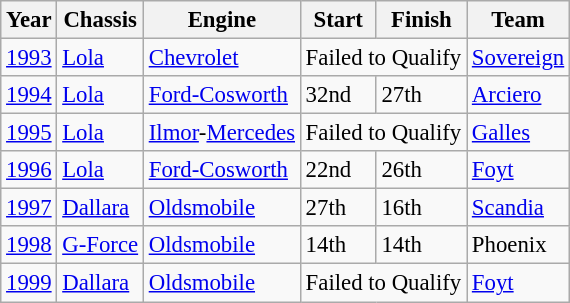<table class="wikitable" style="font-size: 95%;">
<tr>
<th>Year</th>
<th>Chassis</th>
<th>Engine</th>
<th>Start</th>
<th>Finish</th>
<th>Team</th>
</tr>
<tr>
<td><a href='#'>1993</a></td>
<td><a href='#'>Lola</a></td>
<td><a href='#'>Chevrolet</a></td>
<td colspan=2>Failed to Qualify</td>
<td><a href='#'>Sovereign</a></td>
</tr>
<tr>
<td><a href='#'>1994</a></td>
<td><a href='#'>Lola</a></td>
<td><a href='#'>Ford-Cosworth</a></td>
<td>32nd</td>
<td>27th</td>
<td><a href='#'>Arciero</a></td>
</tr>
<tr>
<td><a href='#'>1995</a></td>
<td><a href='#'>Lola</a></td>
<td><a href='#'>Ilmor</a>-<a href='#'>Mercedes</a></td>
<td colspan=2>Failed to Qualify</td>
<td><a href='#'>Galles</a></td>
</tr>
<tr>
<td><a href='#'>1996</a></td>
<td><a href='#'>Lola</a></td>
<td><a href='#'>Ford-Cosworth</a></td>
<td>22nd</td>
<td>26th</td>
<td><a href='#'>Foyt</a></td>
</tr>
<tr>
<td><a href='#'>1997</a></td>
<td><a href='#'>Dallara</a></td>
<td><a href='#'>Oldsmobile</a></td>
<td>27th</td>
<td>16th</td>
<td><a href='#'>Scandia</a></td>
</tr>
<tr>
<td><a href='#'>1998</a></td>
<td><a href='#'>G-Force</a></td>
<td><a href='#'>Oldsmobile</a></td>
<td>14th</td>
<td>14th</td>
<td>Phoenix</td>
</tr>
<tr>
<td><a href='#'>1999</a></td>
<td><a href='#'>Dallara</a></td>
<td><a href='#'>Oldsmobile</a></td>
<td colspan="2">Failed to Qualify</td>
<td><a href='#'>Foyt</a></td>
</tr>
</table>
